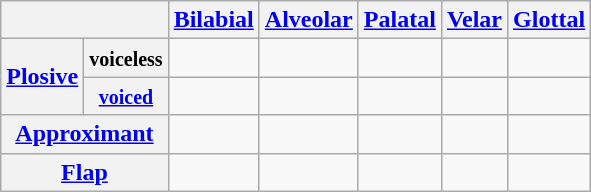<table class="wikitable" style="text-align:center;">
<tr>
<th colspan="2"></th>
<th><a href='#'>Bilabial</a></th>
<th><a href='#'>Alveolar</a></th>
<th><a href='#'>Palatal</a></th>
<th><a href='#'>Velar</a></th>
<th><a href='#'>Glottal</a></th>
</tr>
<tr>
<th rowspan="2"><a href='#'>Plosive</a></th>
<th><small>voiceless</small></th>
<td></td>
<td></td>
<td></td>
<td></td>
<td></td>
</tr>
<tr>
<th><a href='#'><small>voiced</small></a></th>
<td></td>
<td></td>
<td></td>
<td></td>
<td></td>
</tr>
<tr>
<th colspan="2"><a href='#'>Approximant</a></th>
<td></td>
<td></td>
<td></td>
<td></td>
<td></td>
</tr>
<tr>
<th colspan="2"><a href='#'>Flap</a></th>
<td></td>
<td></td>
<td></td>
<td></td>
<td></td>
</tr>
</table>
